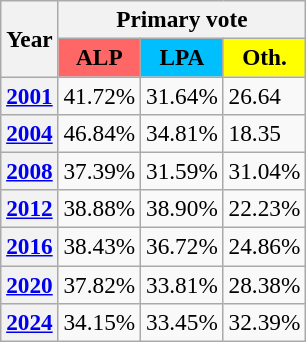<table class="wikitable toccolours" align="left" cellpadding="4" cellspacing="0" style="margin-right: .5em; margin-top: .4em;font-size: 97%;">
<tr>
<th rowspan=2>Year</th>
<th colspan="3" style="background:#; text-align:center;">Primary vote</th>
</tr>
<tr>
<th style="background:#f66; text-align:center;">ALP</th>
<th style="background:#00bfff; text-align:center;">LPA</th>
<th style="background:#ff0; text-align:center;">Oth.</th>
</tr>
<tr>
<th><a href='#'>2001</a></th>
<td>41.72%</td>
<td>31.64%</td>
<td>26.64</td>
</tr>
<tr>
<th><a href='#'>2004</a></th>
<td>46.84%</td>
<td>34.81%</td>
<td>18.35</td>
</tr>
<tr>
<th><a href='#'>2008</a></th>
<td>37.39%</td>
<td>31.59%</td>
<td>31.04%</td>
</tr>
<tr>
<th><a href='#'>2012</a></th>
<td>38.88%</td>
<td>38.90%</td>
<td>22.23%</td>
</tr>
<tr>
<th><a href='#'>2016</a></th>
<td>38.43%</td>
<td>36.72%</td>
<td>24.86%</td>
</tr>
<tr>
<th><a href='#'>2020</a></th>
<td>37.82%</td>
<td>33.81%</td>
<td>28.38%</td>
</tr>
<tr>
<th><a href='#'>2024</a></th>
<td>34.15%</td>
<td>33.45%</td>
<td>32.39%</td>
</tr>
</table>
